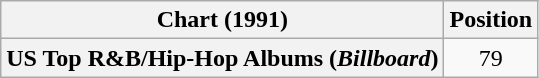<table class="wikitable plainrowheaders" style="text-align:center">
<tr>
<th scope="col">Chart (1991)</th>
<th scope="col">Position</th>
</tr>
<tr>
<th scope="row">US Top R&B/Hip-Hop Albums (<em>Billboard</em>)</th>
<td>79</td>
</tr>
</table>
